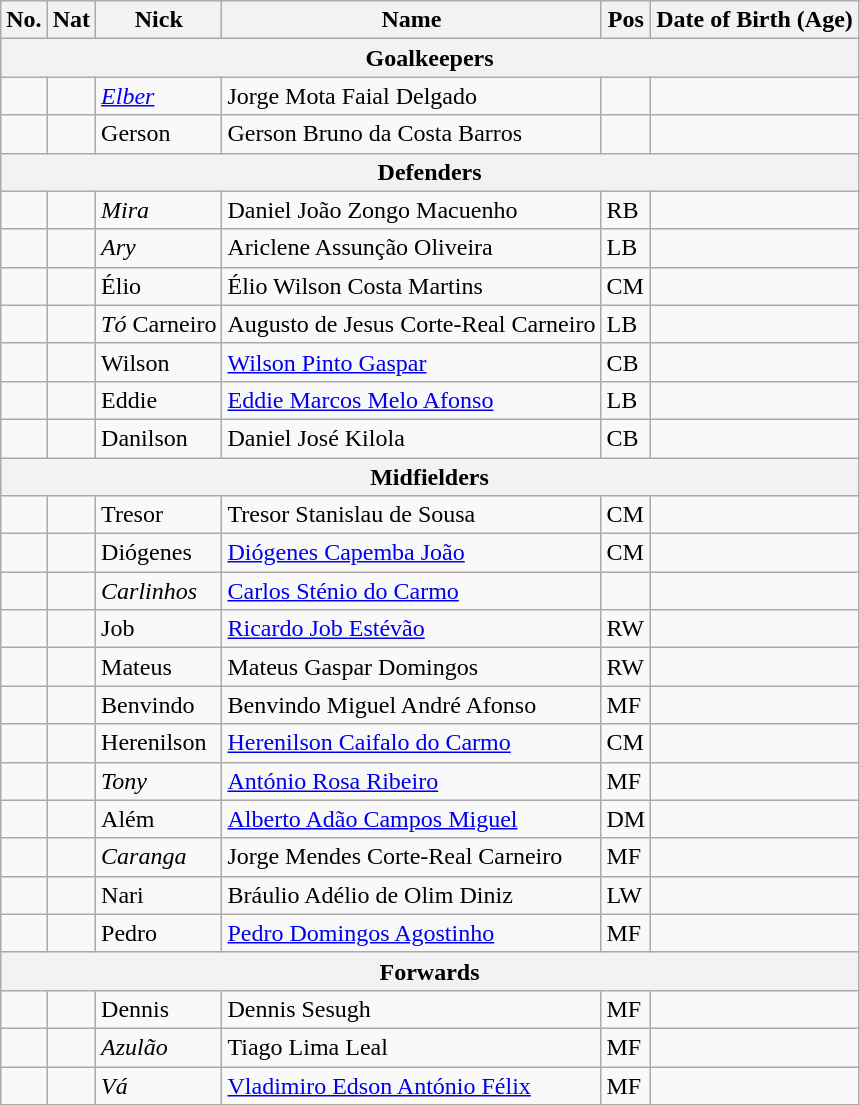<table class="wikitable ve-ce-branchNode ve-ce-tableNode">
<tr>
<th>No.</th>
<th>Nat</th>
<th>Nick</th>
<th>Name</th>
<th>Pos</th>
<th>Date of Birth (Age)</th>
</tr>
<tr>
<th colspan="6">Goalkeepers</th>
</tr>
<tr>
<td></td>
<td></td>
<td><em><a href='#'>Elber</a></em></td>
<td>Jorge Mota Faial Delgado</td>
<td></td>
<td></td>
</tr>
<tr>
<td></td>
<td></td>
<td>Gerson</td>
<td>Gerson Bruno da Costa Barros</td>
<td></td>
<td></td>
</tr>
<tr>
<th colspan="6">Defenders</th>
</tr>
<tr>
<td></td>
<td></td>
<td><em>Mira</em></td>
<td>Daniel João Zongo Macuenho</td>
<td>RB</td>
<td></td>
</tr>
<tr>
<td></td>
<td></td>
<td><em>Ary</em></td>
<td>Ariclene Assunção Oliveira</td>
<td>LB</td>
<td></td>
</tr>
<tr>
<td></td>
<td></td>
<td>Élio</td>
<td>Élio Wilson Costa Martins</td>
<td>CM</td>
<td></td>
</tr>
<tr>
<td></td>
<td></td>
<td><em>Tó</em> Carneiro</td>
<td>Augusto de Jesus Corte-Real Carneiro</td>
<td>LB</td>
<td></td>
</tr>
<tr>
<td></td>
<td></td>
<td>Wilson</td>
<td><a href='#'>Wilson Pinto Gaspar</a></td>
<td>CB</td>
<td></td>
</tr>
<tr>
<td></td>
<td></td>
<td>Eddie</td>
<td><a href='#'>Eddie Marcos Melo Afonso</a></td>
<td>LB</td>
<td></td>
</tr>
<tr>
<td></td>
<td></td>
<td>Danilson</td>
<td>Daniel José Kilola</td>
<td>CB</td>
<td></td>
</tr>
<tr>
<th colspan="6">Midfielders</th>
</tr>
<tr>
<td></td>
<td></td>
<td>Tresor</td>
<td>Tresor Stanislau de Sousa</td>
<td>CM</td>
<td></td>
</tr>
<tr>
<td></td>
<td></td>
<td>Diógenes</td>
<td><a href='#'>Diógenes Capemba João</a></td>
<td>CM</td>
<td></td>
</tr>
<tr>
<td></td>
<td></td>
<td><em>Carlinhos</em></td>
<td><a href='#'>Carlos Sténio do Carmo</a></td>
<td></td>
<td></td>
</tr>
<tr>
<td></td>
<td></td>
<td>Job</td>
<td><a href='#'>Ricardo Job Estévão</a></td>
<td>RW</td>
<td></td>
</tr>
<tr>
<td></td>
<td></td>
<td>Mateus</td>
<td>Mateus Gaspar Domingos</td>
<td>RW</td>
<td></td>
</tr>
<tr>
<td></td>
<td></td>
<td>Benvindo</td>
<td>Benvindo Miguel André Afonso</td>
<td>MF</td>
<td></td>
</tr>
<tr>
<td></td>
<td></td>
<td>Herenilson</td>
<td><a href='#'>Herenilson Caifalo do Carmo</a></td>
<td>CM</td>
<td></td>
</tr>
<tr>
<td></td>
<td></td>
<td><em>Tony</em></td>
<td><a href='#'>António Rosa Ribeiro</a></td>
<td>MF</td>
<td></td>
</tr>
<tr>
<td></td>
<td></td>
<td>Além</td>
<td><a href='#'>Alberto Adão Campos Miguel</a></td>
<td>DM</td>
<td></td>
</tr>
<tr>
<td></td>
<td></td>
<td><em>Caranga</em></td>
<td>Jorge Mendes Corte-Real Carneiro</td>
<td>MF</td>
<td></td>
</tr>
<tr>
<td></td>
<td></td>
<td>Nari</td>
<td>Bráulio Adélio de Olim Diniz</td>
<td>LW</td>
<td></td>
</tr>
<tr>
<td></td>
<td></td>
<td>Pedro</td>
<td><a href='#'>Pedro Domingos Agostinho</a></td>
<td>MF</td>
<td></td>
</tr>
<tr>
<th colspan="6">Forwards</th>
</tr>
<tr>
<td></td>
<td></td>
<td>Dennis</td>
<td>Dennis Sesugh</td>
<td>MF</td>
<td></td>
</tr>
<tr>
<td></td>
<td></td>
<td><em>Azulão</em></td>
<td>Tiago Lima Leal</td>
<td>MF</td>
<td></td>
</tr>
<tr>
<td></td>
<td></td>
<td><em>Vá</em></td>
<td><a href='#'>Vladimiro Edson António Félix</a></td>
<td>MF</td>
<td></td>
</tr>
</table>
